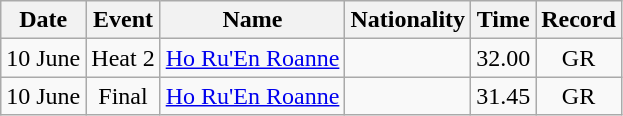<table class="wikitable" style="text-align:center;">
<tr>
<th>Date</th>
<th>Event</th>
<th>Name</th>
<th>Nationality</th>
<th>Time</th>
<th>Record</th>
</tr>
<tr>
<td>10 June</td>
<td>Heat 2</td>
<td align=left><a href='#'>Ho Ru'En Roanne</a></td>
<td align=left></td>
<td>32.00</td>
<td align=center>GR</td>
</tr>
<tr>
<td>10 June</td>
<td>Final</td>
<td align=left><a href='#'>Ho Ru'En Roanne</a></td>
<td align=left></td>
<td>31.45</td>
<td align=center>GR</td>
</tr>
</table>
